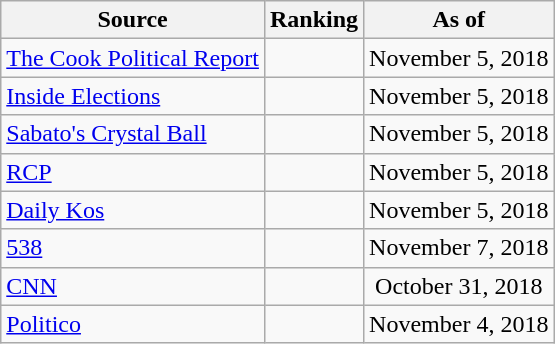<table class="wikitable" style="text-align:center">
<tr>
<th>Source</th>
<th>Ranking</th>
<th>As of</th>
</tr>
<tr>
<td align=left><a href='#'>The Cook Political Report</a></td>
<td></td>
<td>November 5, 2018</td>
</tr>
<tr>
<td align=left><a href='#'>Inside Elections</a></td>
<td></td>
<td>November 5, 2018</td>
</tr>
<tr>
<td align=left><a href='#'>Sabato's Crystal Ball</a></td>
<td></td>
<td>November 5, 2018</td>
</tr>
<tr>
<td align="left"><a href='#'>RCP</a></td>
<td></td>
<td>November 5, 2018</td>
</tr>
<tr>
<td align="left"><a href='#'>Daily Kos</a></td>
<td></td>
<td>November 5, 2018</td>
</tr>
<tr>
<td align="left"><a href='#'>538</a></td>
<td></td>
<td>November 7, 2018</td>
</tr>
<tr>
<td align="left"><a href='#'>CNN</a></td>
<td></td>
<td>October 31, 2018</td>
</tr>
<tr>
<td align="left"><a href='#'>Politico</a></td>
<td></td>
<td>November 4, 2018</td>
</tr>
</table>
